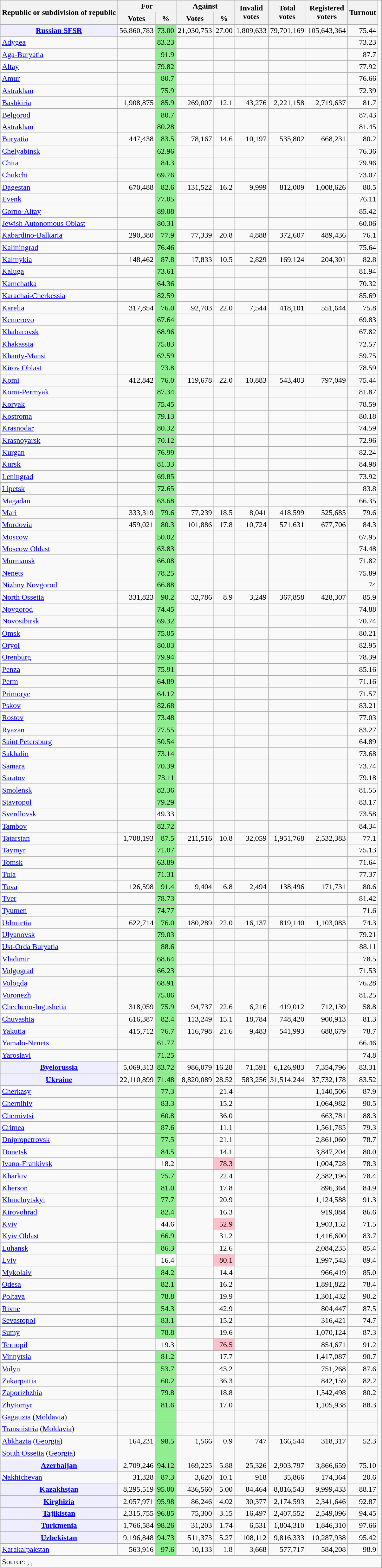<table class="wikitable sortable" style="text-align:right">
<tr>
<th rowspan=2>Republic or subdivision of republic</th>
<th colspan=2>For</th>
<th colspan=2>Against</th>
<th rowspan=2>Invalid<br>votes</th>
<th rowspan=2>Total<br>votes</th>
<th rowspan=2>Registered<br>voters</th>
<th rowspan=2>Turnout</th>
</tr>
<tr>
<th>Votes</th>
<th>%</th>
<th>Votes</th>
<th>%</th>
</tr>
<tr>
<td align=center style="background-color:#EEEEFF"> <strong><a href='#'>Russian SFSR</a></strong></td>
<td>56,860,783</td>
<td style="background:lightgreen;">73.00</td>
<td>21,030,753</td>
<td>27.00</td>
<td>1,809,633</td>
<td>79,701,169</td>
<td>105,643,364</td>
<td>75.44</td>
</tr>
<tr>
<td align=left> <a href='#'>Adygea</a></td>
<td></td>
<td style="background:lightgreen;">83.23</td>
<td></td>
<td></td>
<td></td>
<td></td>
<td></td>
<td>73.23</td>
</tr>
<tr>
<td align=left> <a href='#'>Aga-Buryatia</a></td>
<td></td>
<td style="background:lightgreen;">91.9</td>
<td></td>
<td></td>
<td></td>
<td></td>
<td></td>
<td>87.7</td>
</tr>
<tr>
<td align=left> <a href='#'>Altay</a></td>
<td></td>
<td style="background:lightgreen;">79.82</td>
<td></td>
<td></td>
<td></td>
<td></td>
<td></td>
<td>77.92</td>
</tr>
<tr>
<td align=left> <a href='#'>Amur</a></td>
<td></td>
<td style="background:lightgreen;">80.7</td>
<td></td>
<td></td>
<td></td>
<td></td>
<td></td>
<td>76.66</td>
</tr>
<tr>
<td align=left> <a href='#'>Astrakhan</a></td>
<td></td>
<td style="background:lightgreen;">75.9</td>
<td></td>
<td></td>
<td></td>
<td></td>
<td></td>
<td>72.39</td>
</tr>
<tr>
<td align=left> <a href='#'>Bashkiria</a></td>
<td>1,908,875</td>
<td style="background:lightgreen;">85.9</td>
<td>269,007</td>
<td>12.1</td>
<td>43,276</td>
<td>2,221,158</td>
<td>2,719,637</td>
<td>81.7</td>
</tr>
<tr>
<td align=left> <a href='#'>Belgorod</a></td>
<td></td>
<td style="background:lightgreen;">80.7</td>
<td></td>
<td></td>
<td></td>
<td></td>
<td></td>
<td>87.43</td>
</tr>
<tr>
<td align=left> <a href='#'>Astrakhan</a></td>
<td></td>
<td style="background:lightgreen;">80.28</td>
<td></td>
<td></td>
<td></td>
<td></td>
<td></td>
<td>81.45</td>
</tr>
<tr>
<td align=left> <a href='#'>Buryatia</a></td>
<td>447,438</td>
<td style="background:lightgreen;">83.5</td>
<td>78,167</td>
<td>14.6</td>
<td>10,197</td>
<td>535,802</td>
<td>668,231</td>
<td>80.2</td>
</tr>
<tr>
<td align=left> <a href='#'>Chelyabinsk</a></td>
<td></td>
<td style="background:lightgreen;">62.96</td>
<td></td>
<td></td>
<td></td>
<td></td>
<td></td>
<td>76.36</td>
</tr>
<tr>
<td align=left> <a href='#'>Chita</a></td>
<td></td>
<td style="background:lightgreen;">84.3</td>
<td></td>
<td></td>
<td></td>
<td></td>
<td></td>
<td>79.96</td>
</tr>
<tr>
<td align=left> <a href='#'>Chukchi</a></td>
<td></td>
<td style="background:lightgreen;">69.76</td>
<td></td>
<td></td>
<td></td>
<td></td>
<td></td>
<td>73.07</td>
</tr>
<tr>
<td align=left> <a href='#'>Dagestan</a></td>
<td>670,488</td>
<td style="background:lightgreen;">82.6</td>
<td>131,522</td>
<td>16.2</td>
<td>9,999</td>
<td>812,009</td>
<td>1,008,626</td>
<td>80.5</td>
</tr>
<tr>
<td align=left> <a href='#'>Evenk</a></td>
<td></td>
<td style="background:lightgreen;">77.05</td>
<td></td>
<td></td>
<td></td>
<td></td>
<td></td>
<td>76.11</td>
</tr>
<tr>
<td align=left> <a href='#'>Gorno-Altay</a></td>
<td></td>
<td style="background:lightgreen;">89.08</td>
<td></td>
<td></td>
<td></td>
<td></td>
<td></td>
<td>85.42</td>
</tr>
<tr>
<td align=left> <a href='#'>Jewish Autonomous Oblast</a></td>
<td></td>
<td style="background:lightgreen;">80.31</td>
<td></td>
<td></td>
<td></td>
<td></td>
<td></td>
<td>60.06</td>
</tr>
<tr>
<td align=left> <a href='#'>Kabardino-Balkaria</a></td>
<td>290,380</td>
<td style="background:lightgreen;">77.9</td>
<td>77,339</td>
<td>20.8</td>
<td>4,888</td>
<td>372,607</td>
<td>489,436</td>
<td>76.1</td>
</tr>
<tr>
<td align=left> <a href='#'>Kaliningrad</a></td>
<td></td>
<td style="background:lightgreen;">76.46</td>
<td></td>
<td></td>
<td></td>
<td></td>
<td></td>
<td>75.64</td>
</tr>
<tr>
<td align=left> <a href='#'>Kalmykia</a></td>
<td>148,462</td>
<td style="background:lightgreen;">87.8</td>
<td>17,833</td>
<td>10.5</td>
<td>2,829</td>
<td>169,124</td>
<td>204,301</td>
<td>82.8</td>
</tr>
<tr>
<td align=left> <a href='#'>Kaluga</a></td>
<td></td>
<td style="background:lightgreen;">73.61</td>
<td></td>
<td></td>
<td></td>
<td></td>
<td></td>
<td>81.94</td>
</tr>
<tr>
<td align=left> <a href='#'>Kamchatka</a></td>
<td></td>
<td style="background:lightgreen;">64.36</td>
<td></td>
<td></td>
<td></td>
<td></td>
<td></td>
<td>70.32</td>
</tr>
<tr>
<td align=left> <a href='#'>Karachai-Cherkessia</a></td>
<td></td>
<td style="background:lightgreen;">82.59</td>
<td></td>
<td></td>
<td></td>
<td></td>
<td></td>
<td>85.69</td>
</tr>
<tr>
<td align=left> <a href='#'>Karelia</a></td>
<td>317,854</td>
<td style="background:lightgreen;">76.0</td>
<td>92,703</td>
<td>22.0</td>
<td>7,544</td>
<td>418,101</td>
<td>551,644</td>
<td>75.8</td>
</tr>
<tr>
<td align=left> <a href='#'>Kemerovo</a></td>
<td></td>
<td style="background:lightgreen;">67.64</td>
<td></td>
<td></td>
<td></td>
<td></td>
<td></td>
<td>69.83</td>
</tr>
<tr>
<td align=left> <a href='#'>Khabarovsk</a></td>
<td></td>
<td style="background:lightgreen;">68.96</td>
<td></td>
<td></td>
<td></td>
<td></td>
<td></td>
<td>67.82</td>
</tr>
<tr>
<td align=left> <a href='#'>Khakassia</a></td>
<td></td>
<td style="background:lightgreen;">75.83</td>
<td></td>
<td></td>
<td></td>
<td></td>
<td></td>
<td>72.57</td>
</tr>
<tr>
<td align=left> <a href='#'>Khanty-Mansi</a></td>
<td></td>
<td style="background:lightgreen;">62.59</td>
<td></td>
<td></td>
<td></td>
<td></td>
<td></td>
<td>59.75</td>
</tr>
<tr>
<td align=left> <a href='#'>Kirov Oblast</a></td>
<td></td>
<td style="background:lightgreen;">73.8</td>
<td></td>
<td></td>
<td></td>
<td></td>
<td></td>
<td>78.59</td>
</tr>
<tr>
<td align=left> <a href='#'>Komi</a></td>
<td>412,842</td>
<td style="background:lightgreen;">76.0</td>
<td>119,678</td>
<td>22.0</td>
<td>10,883</td>
<td>543,403</td>
<td>797,049</td>
<td>75.44</td>
</tr>
<tr>
<td align=left> <a href='#'>Komi-Permyak</a></td>
<td></td>
<td style="background:lightgreen;">87.34</td>
<td></td>
<td></td>
<td></td>
<td></td>
<td></td>
<td>81.87</td>
</tr>
<tr>
<td align=left> <a href='#'>Koryak</a></td>
<td></td>
<td style="background:lightgreen;">75.45</td>
<td></td>
<td></td>
<td></td>
<td></td>
<td></td>
<td>78.59</td>
</tr>
<tr>
<td align=left> <a href='#'>Kostroma</a></td>
<td></td>
<td style="background:lightgreen;">79.13</td>
<td></td>
<td></td>
<td></td>
<td></td>
<td></td>
<td>80.18</td>
</tr>
<tr>
<td align=left> <a href='#'>Krasnodar</a></td>
<td></td>
<td style="background:lightgreen;">80.32</td>
<td></td>
<td></td>
<td></td>
<td></td>
<td></td>
<td>74.59</td>
</tr>
<tr>
<td align=left> <a href='#'>Krasnoyarsk</a></td>
<td></td>
<td style="background:lightgreen;">70.12</td>
<td></td>
<td></td>
<td></td>
<td></td>
<td></td>
<td>72.96</td>
</tr>
<tr>
<td align=left> <a href='#'>Kurgan</a></td>
<td></td>
<td style="background:lightgreen;">76.99</td>
<td></td>
<td></td>
<td></td>
<td></td>
<td></td>
<td>82.24</td>
</tr>
<tr>
<td align=left> <a href='#'>Kursk</a></td>
<td></td>
<td style="background:lightgreen;">81.33</td>
<td></td>
<td></td>
<td></td>
<td></td>
<td></td>
<td>84.98</td>
</tr>
<tr>
<td align=left> <a href='#'>Leningrad</a></td>
<td></td>
<td style="background:lightgreen;">69.85</td>
<td></td>
<td></td>
<td></td>
<td></td>
<td></td>
<td>73.92</td>
</tr>
<tr>
<td align=left> <a href='#'>Lipetsk</a></td>
<td></td>
<td style="background:lightgreen;">72.65</td>
<td></td>
<td></td>
<td></td>
<td></td>
<td></td>
<td>83.8</td>
</tr>
<tr>
<td align=left> <a href='#'>Magadan</a></td>
<td></td>
<td style="background:lightgreen;">63.68</td>
<td></td>
<td></td>
<td></td>
<td></td>
<td></td>
<td>66.35</td>
</tr>
<tr>
<td align=left> <a href='#'>Mari</a></td>
<td>333,319</td>
<td style="background:lightgreen;">79.6</td>
<td>77,239</td>
<td>18.5</td>
<td>8,041</td>
<td>418,599</td>
<td>525,685</td>
<td>79.6</td>
</tr>
<tr>
<td align=left> <a href='#'>Mordovia</a></td>
<td>459,021</td>
<td style="background:lightgreen;">80.3</td>
<td>101,886</td>
<td>17.8</td>
<td>10,724</td>
<td>571,631</td>
<td>677,706</td>
<td>84.3</td>
</tr>
<tr>
<td align=left> <a href='#'>Moscow</a></td>
<td></td>
<td style="background:lightgreen;">50.02</td>
<td></td>
<td></td>
<td></td>
<td></td>
<td></td>
<td>67.95</td>
</tr>
<tr>
<td align=left> <a href='#'>Moscow Oblast</a></td>
<td></td>
<td style="background:lightgreen;">63.83</td>
<td></td>
<td></td>
<td></td>
<td></td>
<td></td>
<td>74.48</td>
</tr>
<tr>
<td align=left> <a href='#'>Murmansk</a></td>
<td></td>
<td style="background:lightgreen;">66.08</td>
<td></td>
<td></td>
<td></td>
<td></td>
<td></td>
<td>71.82</td>
</tr>
<tr>
<td align=left> <a href='#'>Nenets</a></td>
<td></td>
<td style="background:lightgreen;">78.25</td>
<td></td>
<td></td>
<td></td>
<td></td>
<td></td>
<td>75.89</td>
</tr>
<tr>
<td align=left> <a href='#'>Nizhny Novgorod</a></td>
<td></td>
<td style="background:lightgreen;">66.88</td>
<td></td>
<td></td>
<td></td>
<td></td>
<td></td>
<td>74</td>
</tr>
<tr>
<td align=left> <a href='#'>North Ossetia</a></td>
<td>331,823</td>
<td style="background:lightgreen;">90.2</td>
<td>32,786</td>
<td>8.9</td>
<td>3,249</td>
<td>367,858</td>
<td>428,307</td>
<td>85.9</td>
</tr>
<tr>
<td align=left> <a href='#'>Novgorod</a></td>
<td></td>
<td style="background:lightgreen;">74.45</td>
<td></td>
<td></td>
<td></td>
<td></td>
<td></td>
<td>74.88</td>
</tr>
<tr>
<td align=left> <a href='#'>Novosibirsk</a></td>
<td></td>
<td style="background:lightgreen;">69.32</td>
<td></td>
<td></td>
<td></td>
<td></td>
<td></td>
<td>70.74</td>
</tr>
<tr>
<td align=left> <a href='#'>Omsk</a></td>
<td></td>
<td style="background:lightgreen;">75.05</td>
<td></td>
<td></td>
<td></td>
<td></td>
<td></td>
<td>80.21</td>
</tr>
<tr>
<td align=left> <a href='#'>Oryol</a></td>
<td></td>
<td style="background:lightgreen;">80.03</td>
<td></td>
<td></td>
<td></td>
<td></td>
<td></td>
<td>82.95</td>
</tr>
<tr>
<td align=left> <a href='#'>Orenburg</a></td>
<td></td>
<td style="background:lightgreen;">79.94</td>
<td></td>
<td></td>
<td></td>
<td></td>
<td></td>
<td>78.39</td>
</tr>
<tr>
<td align=left> <a href='#'>Penza</a></td>
<td></td>
<td style="background:lightgreen;">75.91</td>
<td></td>
<td></td>
<td></td>
<td></td>
<td></td>
<td>85.16</td>
</tr>
<tr>
<td align=left> <a href='#'>Perm</a></td>
<td></td>
<td style="background:lightgreen;">64.89</td>
<td></td>
<td></td>
<td></td>
<td></td>
<td></td>
<td>71.16</td>
</tr>
<tr>
<td align=left> <a href='#'>Primorye</a></td>
<td></td>
<td style="background:lightgreen;">64.12</td>
<td></td>
<td></td>
<td></td>
<td></td>
<td></td>
<td>71.57</td>
</tr>
<tr>
<td align=left> <a href='#'>Pskov</a></td>
<td></td>
<td style="background:lightgreen;">82.68</td>
<td></td>
<td></td>
<td></td>
<td></td>
<td></td>
<td>83.21</td>
</tr>
<tr>
<td align=left> <a href='#'>Rostov</a></td>
<td></td>
<td style="background:lightgreen;">73.48</td>
<td></td>
<td></td>
<td></td>
<td></td>
<td></td>
<td>77.03</td>
</tr>
<tr>
<td align=left> <a href='#'>Ryazan</a></td>
<td></td>
<td style="background:lightgreen;">77.55</td>
<td></td>
<td></td>
<td></td>
<td></td>
<td></td>
<td>83.27</td>
</tr>
<tr>
<td align=left> <a href='#'>Saint Petersburg</a></td>
<td></td>
<td style="background:lightgreen;">50.54</td>
<td></td>
<td></td>
<td></td>
<td></td>
<td></td>
<td>64.89</td>
</tr>
<tr>
<td align=left> <a href='#'>Sakhalin</a></td>
<td></td>
<td style="background:lightgreen;">73.14</td>
<td></td>
<td></td>
<td></td>
<td></td>
<td></td>
<td>73.68</td>
</tr>
<tr>
<td align=left> <a href='#'>Samara</a></td>
<td></td>
<td style="background:lightgreen;">70.39</td>
<td></td>
<td></td>
<td></td>
<td></td>
<td></td>
<td>73.74</td>
</tr>
<tr>
<td align=left> <a href='#'>Saratov</a></td>
<td></td>
<td style="background:lightgreen;">73.11</td>
<td></td>
<td></td>
<td></td>
<td></td>
<td></td>
<td>79.18</td>
</tr>
<tr>
<td align=left> <a href='#'>Smolensk</a></td>
<td></td>
<td style="background:lightgreen;">82.36</td>
<td></td>
<td></td>
<td></td>
<td></td>
<td></td>
<td>81.55</td>
</tr>
<tr>
<td align=left> <a href='#'>Stavropol</a></td>
<td></td>
<td style="background:lightgreen;">79.29</td>
<td></td>
<td></td>
<td></td>
<td></td>
<td></td>
<td>83.17</td>
</tr>
<tr>
<td align=left> <a href='#'>Sverdlovsk</a></td>
<td></td>
<td>49.33</td>
<td></td>
<td></td>
<td></td>
<td></td>
<td></td>
<td>73.58</td>
</tr>
<tr>
<td align=left> <a href='#'>Tambov</a></td>
<td></td>
<td style="background:lightgreen;">82.72</td>
<td></td>
<td></td>
<td></td>
<td></td>
<td></td>
<td>84.34</td>
</tr>
<tr>
<td align=left> <a href='#'>Tatarstan</a></td>
<td>1,708,193</td>
<td style="background:lightgreen;">87.5</td>
<td>211,516</td>
<td>10.8</td>
<td>32,059</td>
<td>1,951,768</td>
<td>2,532,383</td>
<td>77.1</td>
</tr>
<tr>
<td align=left> <a href='#'>Taymyr</a></td>
<td></td>
<td style="background:lightgreen;">71.07</td>
<td></td>
<td></td>
<td></td>
<td></td>
<td></td>
<td>75.13</td>
</tr>
<tr>
<td align=left> <a href='#'>Tomsk</a></td>
<td></td>
<td style="background:lightgreen;">63.89</td>
<td></td>
<td></td>
<td></td>
<td></td>
<td></td>
<td>71.64</td>
</tr>
<tr>
<td align=left> <a href='#'>Tula</a></td>
<td></td>
<td style="background:lightgreen;">71.31</td>
<td></td>
<td></td>
<td></td>
<td></td>
<td></td>
<td>77.37</td>
</tr>
<tr>
<td align=left> <a href='#'>Tuva</a></td>
<td>126,598</td>
<td style="background:lightgreen;">91.4</td>
<td>9,404</td>
<td>6.8</td>
<td>2,494</td>
<td>138,496</td>
<td>171,731</td>
<td>80.6</td>
</tr>
<tr>
<td align=left> <a href='#'>Tver</a></td>
<td></td>
<td style="background:lightgreen;">78.73</td>
<td></td>
<td></td>
<td></td>
<td></td>
<td></td>
<td>81.42</td>
</tr>
<tr>
<td align=left> <a href='#'>Tyumen</a></td>
<td></td>
<td style="background:lightgreen;">74.77</td>
<td></td>
<td></td>
<td></td>
<td></td>
<td></td>
<td>71.6</td>
</tr>
<tr>
<td align=left> <a href='#'>Udmurtia</a></td>
<td>622,714</td>
<td style="background:lightgreen;">76.0</td>
<td>180,289</td>
<td>22.0</td>
<td>16,137</td>
<td>819,140</td>
<td>1,103,083</td>
<td>74.3</td>
</tr>
<tr>
<td align=left> <a href='#'>Ulyanovsk</a></td>
<td></td>
<td style="background:lightgreen;">79.03</td>
<td></td>
<td></td>
<td></td>
<td></td>
<td></td>
<td>79.21</td>
</tr>
<tr>
<td align=left> <a href='#'>Ust-Orda Buryatia</a></td>
<td></td>
<td style="background:lightgreen;">88.6</td>
<td></td>
<td></td>
<td></td>
<td></td>
<td></td>
<td>88.11</td>
</tr>
<tr>
<td align=left> <a href='#'>Vladimir</a></td>
<td></td>
<td style="background:lightgreen;">68.64</td>
<td></td>
<td></td>
<td></td>
<td></td>
<td></td>
<td>78.5</td>
</tr>
<tr>
<td align=left> <a href='#'>Volgograd</a></td>
<td></td>
<td style="background:lightgreen;">66.23</td>
<td></td>
<td></td>
<td></td>
<td></td>
<td></td>
<td>71.53</td>
</tr>
<tr>
<td align=left> <a href='#'>Vologda</a></td>
<td></td>
<td style="background:lightgreen;">68.91</td>
<td></td>
<td></td>
<td></td>
<td></td>
<td></td>
<td>76.28</td>
</tr>
<tr>
<td align=left> <a href='#'>Voronezh</a></td>
<td></td>
<td style="background:lightgreen;">75.06</td>
<td></td>
<td></td>
<td></td>
<td></td>
<td></td>
<td>81.25</td>
</tr>
<tr>
<td align=left> <a href='#'>Checheno-Ingushetia</a></td>
<td>318,059</td>
<td style="background:lightgreen;">75.9</td>
<td>94,737</td>
<td>22.6</td>
<td>6,216</td>
<td>419,012</td>
<td>712,139</td>
<td>58.8</td>
</tr>
<tr>
<td align=left> <a href='#'>Chuvashia</a></td>
<td>616,387</td>
<td style="background:lightgreen;">82.4</td>
<td>113,249</td>
<td>15.1</td>
<td>18,784</td>
<td>748,420</td>
<td>900,913</td>
<td>81.3</td>
</tr>
<tr>
<td align=left> <a href='#'>Yakutia</a></td>
<td>415,712</td>
<td style="background:lightgreen;">76.7</td>
<td>116,798</td>
<td>21.6</td>
<td>9,483</td>
<td>541,993</td>
<td>688,679</td>
<td>78.7</td>
</tr>
<tr>
<td align=left> <a href='#'>Yamalo-Nenets</a></td>
<td></td>
<td style="background:lightgreen;">61.77</td>
<td></td>
<td></td>
<td></td>
<td></td>
<td></td>
<td>66.46</td>
</tr>
<tr>
<td align=left> <a href='#'>Yaroslavl</a></td>
<td></td>
<td style="background:lightgreen;">71.25</td>
<td></td>
<td></td>
<td></td>
<td></td>
<td></td>
<td>74.8</td>
</tr>
<tr>
<td align=center style="background-color:#EEEEFF"> <strong><a href='#'>Byelorussia</a></strong></td>
<td>5,069,313</td>
<td style="background:lightgreen;">83.72</td>
<td>986,079</td>
<td>16.28</td>
<td>71,591</td>
<td>6,126,983</td>
<td>7,354,796</td>
<td>83.31</td>
</tr>
<tr>
<td align=center style="background-color:#EEEEFF"> <strong><a href='#'>Ukraine</a></strong></td>
<td>22,110,899</td>
<td style="background:lightgreen;">71.48</td>
<td>8,820,089</td>
<td>28.52</td>
<td>583,256</td>
<td>31,514,244</td>
<td>37,732,178</td>
<td>83.52</td>
</tr>
<tr>
<td align=left> <a href='#'>Cherkasy</a></td>
<td></td>
<td style="background:lightgreen;">77.3</td>
<td></td>
<td>21.4</td>
<td></td>
<td></td>
<td>1,140,506</td>
<td>87.9</td>
<td></td>
</tr>
<tr>
<td align=left> <a href='#'>Chernihiv</a></td>
<td></td>
<td style="background:lightgreen;">83.3</td>
<td></td>
<td>15.2</td>
<td></td>
<td></td>
<td>1,064,982</td>
<td>90.5</td>
</tr>
<tr>
<td align=left> <a href='#'>Chernivtsi</a></td>
<td></td>
<td style="background:lightgreen;">60.8</td>
<td></td>
<td>36.0</td>
<td></td>
<td></td>
<td>663,781</td>
<td>88.3</td>
</tr>
<tr>
<td align=left> <a href='#'>Crimea</a></td>
<td></td>
<td style="background:lightgreen;">87.6</td>
<td></td>
<td>11.1</td>
<td></td>
<td></td>
<td>1,561,785</td>
<td>79.3</td>
</tr>
<tr>
<td align=left> <a href='#'>Dnipropetrovsk</a></td>
<td></td>
<td style="background:lightgreen;">77.5</td>
<td></td>
<td>21.1</td>
<td></td>
<td></td>
<td>2,861,060</td>
<td>78.7</td>
</tr>
<tr>
<td align=left> <a href='#'>Donetsk</a></td>
<td></td>
<td style="background:lightgreen;">84.5</td>
<td></td>
<td>14.1</td>
<td></td>
<td></td>
<td>3,847,204</td>
<td>80.0</td>
</tr>
<tr>
<td align=left> <a href='#'>Ivano-Frankivsk</a></td>
<td></td>
<td>18.2</td>
<td></td>
<td style="background:pink;">78.3</td>
<td></td>
<td></td>
<td>1,004,728</td>
<td>78.3</td>
</tr>
<tr>
<td align=left> <a href='#'>Kharkiv</a></td>
<td></td>
<td style="background:lightgreen;">75.7</td>
<td></td>
<td>22.4</td>
<td></td>
<td></td>
<td>2,382,196</td>
<td>78.4</td>
</tr>
<tr>
<td align=left> <a href='#'>Kherson</a></td>
<td></td>
<td style="background:lightgreen;">81.0</td>
<td></td>
<td>17.8</td>
<td></td>
<td></td>
<td>896,364</td>
<td>84.9</td>
</tr>
<tr>
<td align=left> <a href='#'>Khmelnytskyi</a></td>
<td></td>
<td style="background:lightgreen;">77.7</td>
<td></td>
<td>20.9</td>
<td></td>
<td></td>
<td>1,124,588</td>
<td>91.3</td>
</tr>
<tr>
<td align=left> <a href='#'>Kirovohrad</a></td>
<td></td>
<td style="background:lightgreen;">82.4</td>
<td></td>
<td>16.3</td>
<td></td>
<td></td>
<td>919,084</td>
<td>86.6</td>
</tr>
<tr>
<td align=left> <a href='#'>Kyiv</a></td>
<td></td>
<td>44.6</td>
<td></td>
<td style="background:pink;">52.9</td>
<td></td>
<td></td>
<td>1,903,152</td>
<td>71.5</td>
</tr>
<tr>
<td align=left> <a href='#'>Kyiv Oblast</a></td>
<td></td>
<td style="background:lightgreen;">66.9</td>
<td></td>
<td>31.2</td>
<td></td>
<td></td>
<td>1,416,600</td>
<td>83.7</td>
</tr>
<tr>
<td align=left> <a href='#'>Luhansk</a></td>
<td></td>
<td style="background:lightgreen;">86.3</td>
<td></td>
<td>12.6</td>
<td></td>
<td></td>
<td>2,084,235</td>
<td>85.4</td>
</tr>
<tr>
<td align=left> <a href='#'>Lviv</a></td>
<td></td>
<td>16.4</td>
<td></td>
<td style="background:pink;">80.1</td>
<td></td>
<td></td>
<td>1,997,543</td>
<td>89.4</td>
</tr>
<tr>
<td align=left> <a href='#'>Mykolaiv</a></td>
<td></td>
<td style="background:lightgreen;">84.2</td>
<td></td>
<td>14.4</td>
<td></td>
<td></td>
<td>966,419</td>
<td>85.0</td>
</tr>
<tr>
<td align=left> <a href='#'>Odesa</a></td>
<td></td>
<td style="background:lightgreen;">82.1</td>
<td></td>
<td>16.2</td>
<td></td>
<td></td>
<td>1,891,822</td>
<td>78.4</td>
</tr>
<tr>
<td align=left> <a href='#'>Poltava</a></td>
<td></td>
<td style="background:lightgreen;">78.8</td>
<td></td>
<td>19.9</td>
<td></td>
<td></td>
<td>1,301,432</td>
<td>90.2</td>
</tr>
<tr>
<td align=left> <a href='#'>Rivne</a></td>
<td></td>
<td style="background:lightgreen;">54.3</td>
<td></td>
<td>42.9</td>
<td></td>
<td></td>
<td>804,447</td>
<td>87.5</td>
</tr>
<tr>
<td align=left> <a href='#'>Sevastopol</a></td>
<td></td>
<td style="background:lightgreen;">83.1</td>
<td></td>
<td>15.2</td>
<td></td>
<td></td>
<td>316,421</td>
<td>74.7</td>
</tr>
<tr>
<td align=left> <a href='#'>Sumy</a></td>
<td></td>
<td style="background:lightgreen;">78.8</td>
<td></td>
<td>19.6</td>
<td></td>
<td></td>
<td>1,070,124</td>
<td>87.3</td>
</tr>
<tr>
<td align=left> <a href='#'>Ternopil</a></td>
<td></td>
<td>19.3</td>
<td></td>
<td style="background:pink;">76.5</td>
<td></td>
<td></td>
<td>854,671</td>
<td>91.2</td>
</tr>
<tr>
<td align=left> <a href='#'>Vinnytsia</a></td>
<td></td>
<td style="background:lightgreen;">81.2</td>
<td></td>
<td>17.7</td>
<td></td>
<td></td>
<td>1,417,087</td>
<td>90.7</td>
</tr>
<tr>
<td align=left> <a href='#'>Volyn</a></td>
<td></td>
<td style="background:lightgreen;">53.7</td>
<td></td>
<td>43.2</td>
<td></td>
<td></td>
<td>751,268</td>
<td>87.6</td>
</tr>
<tr>
<td align=left> <a href='#'>Zakarpattia</a></td>
<td></td>
<td style="background:lightgreen;">60.2</td>
<td></td>
<td>36.3</td>
<td></td>
<td></td>
<td>842,159</td>
<td>82.2</td>
</tr>
<tr>
<td align=left> <a href='#'>Zaporizhzhia</a></td>
<td></td>
<td style="background:lightgreen;">79.8</td>
<td></td>
<td>18.8</td>
<td></td>
<td></td>
<td>1,542,498</td>
<td>80.2</td>
</tr>
<tr>
<td align=left> <a href='#'>Zhytomyr</a></td>
<td></td>
<td style="background:lightgreen;">81.6</td>
<td></td>
<td>17.0</td>
<td></td>
<td></td>
<td>1,105,938</td>
<td>88.3</td>
</tr>
<tr>
<td align=left> <a href='#'>Gagauzia</a> (<a href='#'>Moldavia</a>)</td>
<td></td>
<td style="background:lightgreen;"></td>
<td></td>
<td></td>
<td></td>
<td></td>
<td></td>
<td></td>
</tr>
<tr>
<td align=left> <a href='#'>Transnistria</a> (<a href='#'>Moldavia</a>)</td>
<td></td>
<td style="background:lightgreen;"></td>
<td></td>
<td></td>
<td></td>
<td></td>
<td></td>
<td></td>
</tr>
<tr>
<td align=left> <a href='#'>Abkhazia</a> (<a href='#'>Georgia</a>)</td>
<td>164,231</td>
<td style="background:lightgreen;">98.5</td>
<td>1,566</td>
<td>0.9</td>
<td>747</td>
<td>166,544</td>
<td>318,317</td>
<td>52.3</td>
</tr>
<tr>
<td align=left> <a href='#'>South Ossetia</a> (<a href='#'>Georgia</a>)</td>
<td></td>
<td style="background:lightgreen;"></td>
<td></td>
<td></td>
<td></td>
<td></td>
<td></td>
<td></td>
</tr>
<tr>
<td align=center style="background-color:#EEEEFF"> <strong><a href='#'>Azerbaijan</a></strong></td>
<td>2,709,246</td>
<td style="background:lightgreen;">94.12</td>
<td>169,225</td>
<td>5.88</td>
<td>25,326</td>
<td>2,903,797</td>
<td>3,866,659</td>
<td>75.10</td>
</tr>
<tr>
<td align=left> <a href='#'>Nakhichevan</a></td>
<td>31,328</td>
<td style="background:lightgreen;">87.3</td>
<td>3,620</td>
<td>10.1</td>
<td>918</td>
<td>35,866</td>
<td>174,364</td>
<td>20.6</td>
</tr>
<tr>
<td align=center style="background-color:#EEEEFF"> <strong><a href='#'>Kazakhstan</a></strong></td>
<td>8,295,519</td>
<td style="background:lightgreen;">95.00</td>
<td>436,560</td>
<td>5.00</td>
<td>84,464</td>
<td>8,816,543</td>
<td>9,999,433</td>
<td>88.17</td>
</tr>
<tr>
<td align=center style="background-color:#EEEEFF"> <strong><a href='#'>Kirghizia</a></strong></td>
<td>2,057,971</td>
<td style="background:lightgreen;">95.98</td>
<td>86,246</td>
<td>4.02</td>
<td>30,377</td>
<td>2,174,593</td>
<td>2,341,646</td>
<td>92.87</td>
</tr>
<tr>
<td align=center style="background-color:#EEEEFF"> <strong><a href='#'>Tajikistan</a></strong></td>
<td>2,315,755</td>
<td style="background:lightgreen;">96.85</td>
<td>75,300</td>
<td>3.15</td>
<td>16,497</td>
<td>2,407,552</td>
<td>2,549,096</td>
<td>94.45</td>
</tr>
<tr>
<td align=center style="background-color:#EEEEFF"> <strong><a href='#'>Turkmenia</a></strong></td>
<td>1,766,584</td>
<td style="background:lightgreen;">98.26</td>
<td>31,203</td>
<td>1.74</td>
<td>6,531</td>
<td>1,804,310</td>
<td>1,846,310</td>
<td>97.66</td>
</tr>
<tr>
<td align=center style="background-color:#EEEEFF"> <strong><a href='#'>Uzbekistan</a></strong></td>
<td>9,196,848</td>
<td style="background:lightgreen;">94.73</td>
<td>511,373</td>
<td>5.27</td>
<td>108,112</td>
<td>9,816,333</td>
<td>10,287,938</td>
<td>95.42</td>
</tr>
<tr>
<td align=left> <a href='#'>Karakalpakstan</a></td>
<td>563,916</td>
<td style="background:lightgreen;">97.6</td>
<td>10,133</td>
<td>1.8</td>
<td>3,668</td>
<td>577,717</td>
<td>584,208</td>
<td>98.9</td>
</tr>
<tr class="sortbottom">
<td align=left colspan=10>Source: , , </td>
</tr>
</table>
